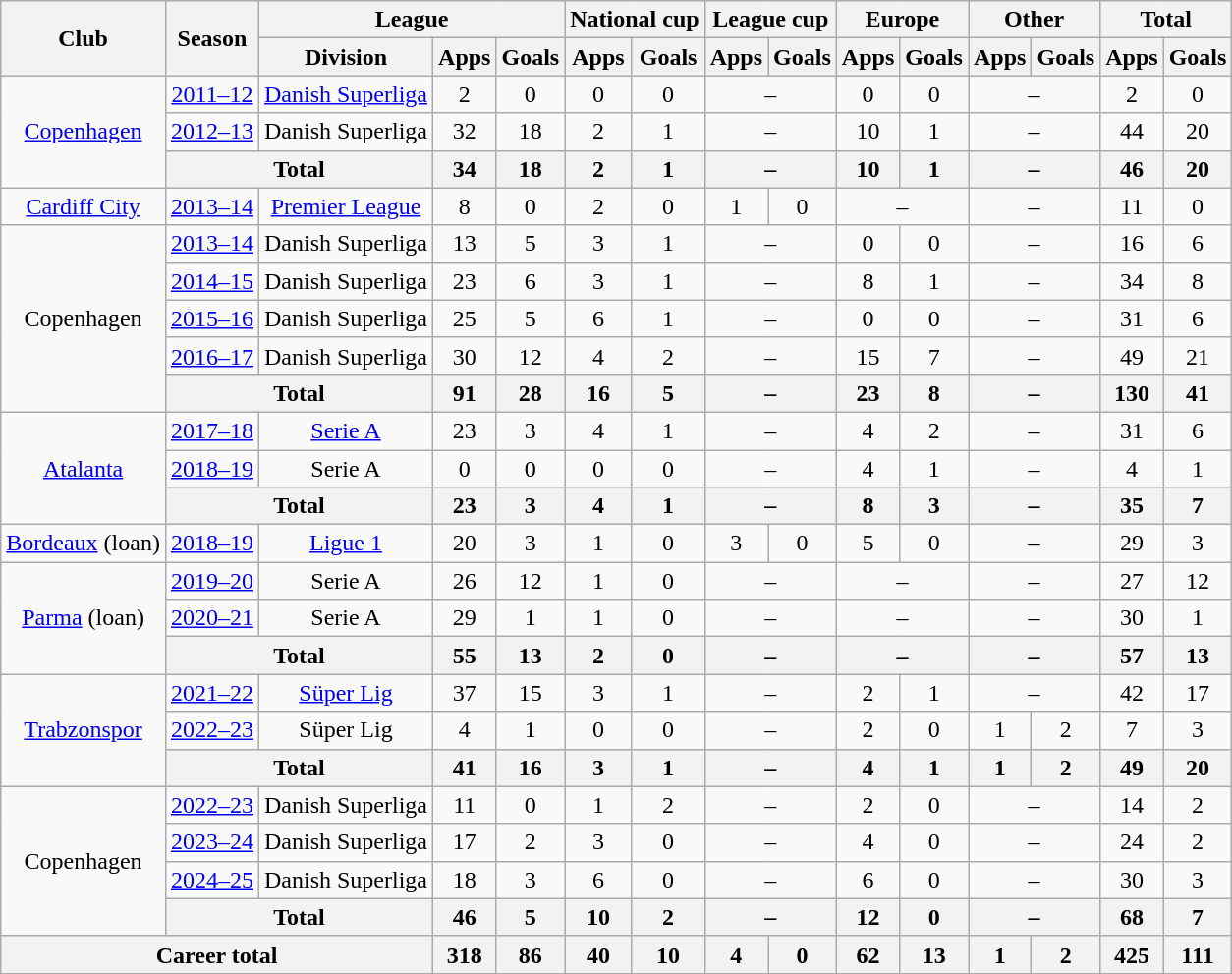<table class="wikitable" style="text-align:center">
<tr>
<th rowspan="2">Club</th>
<th rowspan="2">Season</th>
<th colspan="3">League</th>
<th colspan="2">National cup</th>
<th colspan="2">League cup</th>
<th colspan="2">Europe</th>
<th colspan="2">Other</th>
<th colspan="2">Total</th>
</tr>
<tr>
<th>Division</th>
<th>Apps</th>
<th>Goals</th>
<th>Apps</th>
<th>Goals</th>
<th>Apps</th>
<th>Goals</th>
<th>Apps</th>
<th>Goals</th>
<th>Apps</th>
<th>Goals</th>
<th>Apps</th>
<th>Goals</th>
</tr>
<tr>
<td rowspan="3"><a href='#'>Copenhagen</a></td>
<td><a href='#'>2011–12</a></td>
<td><a href='#'>Danish Superliga</a></td>
<td>2</td>
<td>0</td>
<td>0</td>
<td>0</td>
<td colspan="2">–</td>
<td>0</td>
<td>0</td>
<td colspan="2">–</td>
<td>2</td>
<td>0</td>
</tr>
<tr>
<td><a href='#'>2012–13</a></td>
<td>Danish Superliga</td>
<td>32</td>
<td>18</td>
<td>2</td>
<td>1</td>
<td colspan="2">–</td>
<td>10</td>
<td>1</td>
<td colspan="2">–</td>
<td>44</td>
<td>20</td>
</tr>
<tr>
<th colspan="2">Total</th>
<th>34</th>
<th>18</th>
<th>2</th>
<th>1</th>
<th colspan="2">–</th>
<th>10</th>
<th>1</th>
<th colspan="2">–</th>
<th>46</th>
<th>20</th>
</tr>
<tr>
<td><a href='#'>Cardiff City</a></td>
<td><a href='#'>2013–14</a></td>
<td><a href='#'>Premier League</a></td>
<td>8</td>
<td>0</td>
<td>2</td>
<td>0</td>
<td>1</td>
<td>0</td>
<td colspan="2">–</td>
<td colspan="2">–</td>
<td>11</td>
<td>0</td>
</tr>
<tr>
<td rowspan="5">Copenhagen</td>
<td><a href='#'>2013–14</a></td>
<td>Danish Superliga</td>
<td>13</td>
<td>5</td>
<td>3</td>
<td>1</td>
<td colspan="2">–</td>
<td>0</td>
<td>0</td>
<td colspan="2">–</td>
<td>16</td>
<td>6</td>
</tr>
<tr>
<td><a href='#'>2014–15</a></td>
<td>Danish Superliga</td>
<td>23</td>
<td>6</td>
<td>3</td>
<td>1</td>
<td colspan="2">–</td>
<td>8</td>
<td>1</td>
<td colspan="2">–</td>
<td>34</td>
<td>8</td>
</tr>
<tr>
<td><a href='#'>2015–16</a></td>
<td>Danish Superliga</td>
<td>25</td>
<td>5</td>
<td>6</td>
<td>1</td>
<td colspan="2">–</td>
<td>0</td>
<td>0</td>
<td colspan="2">–</td>
<td>31</td>
<td>6</td>
</tr>
<tr>
<td><a href='#'>2016–17</a></td>
<td>Danish Superliga</td>
<td>30</td>
<td>12</td>
<td>4</td>
<td>2</td>
<td colspan="2">–</td>
<td>15</td>
<td>7</td>
<td colspan="2">–</td>
<td>49</td>
<td>21</td>
</tr>
<tr>
<th colspan="2">Total</th>
<th>91</th>
<th>28</th>
<th>16</th>
<th>5</th>
<th colspan="2">–</th>
<th>23</th>
<th>8</th>
<th colspan="2">–</th>
<th>130</th>
<th>41</th>
</tr>
<tr>
<td rowspan="3"><a href='#'>Atalanta</a></td>
<td><a href='#'>2017–18</a></td>
<td><a href='#'>Serie A</a></td>
<td>23</td>
<td>3</td>
<td>4</td>
<td>1</td>
<td colspan="2">–</td>
<td>4</td>
<td>2</td>
<td colspan="2">–</td>
<td>31</td>
<td>6</td>
</tr>
<tr>
<td><a href='#'>2018–19</a></td>
<td>Serie A</td>
<td>0</td>
<td>0</td>
<td>0</td>
<td>0</td>
<td colspan="2">–</td>
<td>4</td>
<td>1</td>
<td colspan="2">–</td>
<td>4</td>
<td>1</td>
</tr>
<tr>
<th colspan="2">Total</th>
<th>23</th>
<th>3</th>
<th>4</th>
<th>1</th>
<th colspan="2">–</th>
<th>8</th>
<th>3</th>
<th colspan="2">–</th>
<th>35</th>
<th>7</th>
</tr>
<tr>
<td><a href='#'>Bordeaux</a> (loan)</td>
<td><a href='#'>2018–19</a></td>
<td><a href='#'>Ligue 1</a></td>
<td>20</td>
<td>3</td>
<td>1</td>
<td>0</td>
<td>3</td>
<td>0</td>
<td>5</td>
<td>0</td>
<td colspan="2">–</td>
<td>29</td>
<td>3</td>
</tr>
<tr>
<td rowspan="3"><a href='#'>Parma</a> (loan)</td>
<td><a href='#'>2019–20</a></td>
<td>Serie A</td>
<td>26</td>
<td>12</td>
<td>1</td>
<td>0</td>
<td colspan="2">–</td>
<td colspan="2">–</td>
<td colspan="2">–</td>
<td>27</td>
<td>12</td>
</tr>
<tr>
<td><a href='#'>2020–21</a></td>
<td>Serie A</td>
<td>29</td>
<td>1</td>
<td>1</td>
<td>0</td>
<td colspan="2">–</td>
<td colspan="2">–</td>
<td colspan="2">–</td>
<td>30</td>
<td>1</td>
</tr>
<tr>
<th colspan="2">Total</th>
<th>55</th>
<th>13</th>
<th>2</th>
<th>0</th>
<th colspan="2">–</th>
<th colspan="2">–</th>
<th colspan="2">–</th>
<th>57</th>
<th>13</th>
</tr>
<tr>
<td rowspan="3"><a href='#'>Trabzonspor</a></td>
<td><a href='#'>2021–22</a></td>
<td><a href='#'>Süper Lig</a></td>
<td>37</td>
<td>15</td>
<td>3</td>
<td>1</td>
<td colspan="2">–</td>
<td>2</td>
<td>1</td>
<td colspan="2">–</td>
<td>42</td>
<td>17</td>
</tr>
<tr>
<td><a href='#'>2022–23</a></td>
<td>Süper Lig</td>
<td>4</td>
<td>1</td>
<td>0</td>
<td>0</td>
<td colspan="2">–</td>
<td>2</td>
<td>0</td>
<td>1</td>
<td>2</td>
<td>7</td>
<td>3</td>
</tr>
<tr>
<th colspan="2">Total</th>
<th>41</th>
<th>16</th>
<th>3</th>
<th>1</th>
<th colspan="2">–</th>
<th>4</th>
<th>1</th>
<th>1</th>
<th>2</th>
<th>49</th>
<th>20</th>
</tr>
<tr>
<td rowspan="4">Copenhagen</td>
<td><a href='#'>2022–23</a></td>
<td>Danish Superliga</td>
<td>11</td>
<td>0</td>
<td>1</td>
<td>2</td>
<td colspan="2">–</td>
<td>2</td>
<td>0</td>
<td colspan="2">–</td>
<td>14</td>
<td>2</td>
</tr>
<tr>
<td><a href='#'>2023–24</a></td>
<td>Danish Superliga</td>
<td>17</td>
<td>2</td>
<td>3</td>
<td>0</td>
<td colspan="2">–</td>
<td>4</td>
<td>0</td>
<td colspan="2">–</td>
<td>24</td>
<td>2</td>
</tr>
<tr>
<td><a href='#'>2024–25</a></td>
<td>Danish Superliga</td>
<td>18</td>
<td>3</td>
<td>6</td>
<td>0</td>
<td colspan="2">–</td>
<td>6</td>
<td>0</td>
<td colspan="2">–</td>
<td>30</td>
<td>3</td>
</tr>
<tr>
<th colspan="2">Total</th>
<th>46</th>
<th>5</th>
<th>10</th>
<th>2</th>
<th colspan="2">–</th>
<th>12</th>
<th>0</th>
<th colspan="2">–</th>
<th>68</th>
<th>7</th>
</tr>
<tr>
<th colspan="3">Career total</th>
<th>318</th>
<th>86</th>
<th>40</th>
<th>10</th>
<th>4</th>
<th>0</th>
<th>62</th>
<th>13</th>
<th>1</th>
<th>2</th>
<th>425</th>
<th>111</th>
</tr>
</table>
